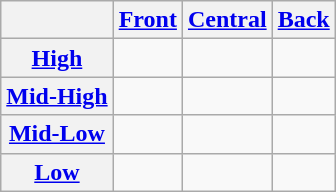<table class="wikitable" style="text-align: center;">
<tr>
<th></th>
<th><a href='#'>Front</a></th>
<th><a href='#'>Central</a></th>
<th><a href='#'>Back</a></th>
</tr>
<tr>
<th><a href='#'>High</a></th>
<td> </td>
<td></td>
<td> </td>
</tr>
<tr>
<th><a href='#'>Mid-High</a></th>
<td></td>
<td></td>
<td></td>
</tr>
<tr>
<th><a href='#'>Mid-Low</a></th>
<td> </td>
<td></td>
<td> </td>
</tr>
<tr>
<th><a href='#'>Low</a></th>
<td></td>
<td> </td>
<td></td>
</tr>
</table>
